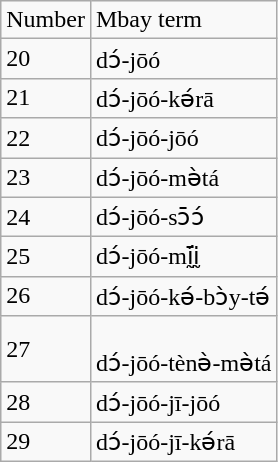<table class="wikitable">
<tr>
<td>Number</td>
<td>Mbay term</td>
</tr>
<tr>
<td>20</td>
<td>dɔ́-jōó</td>
</tr>
<tr>
<td>21</td>
<td>dɔ́-jōó-kə́rā</td>
</tr>
<tr>
<td>22</td>
<td>dɔ́-jōó-jōó</td>
</tr>
<tr>
<td>23  </td>
<td>dɔ́-jōó-mə̀tá</td>
</tr>
<tr>
<td>24</td>
<td>dɔ́-jōó-sɔ̄ɔ́</td>
</tr>
<tr>
<td>25</td>
<td>dɔ́-jōó-mḭ̄́ḭ</td>
</tr>
<tr>
<td>26</td>
<td>dɔ́-jōó-kə́-bɔ̀y-tə́</td>
</tr>
<tr>
<td>27</td>
<td><br>dɔ́-jōó-tènə̀-mə̀tá</td>
</tr>
<tr>
<td>28</td>
<td>dɔ́-jōó-jī-jōó</td>
</tr>
<tr>
<td>29</td>
<td>dɔ́-jōó-jī-kə́rā</td>
</tr>
</table>
